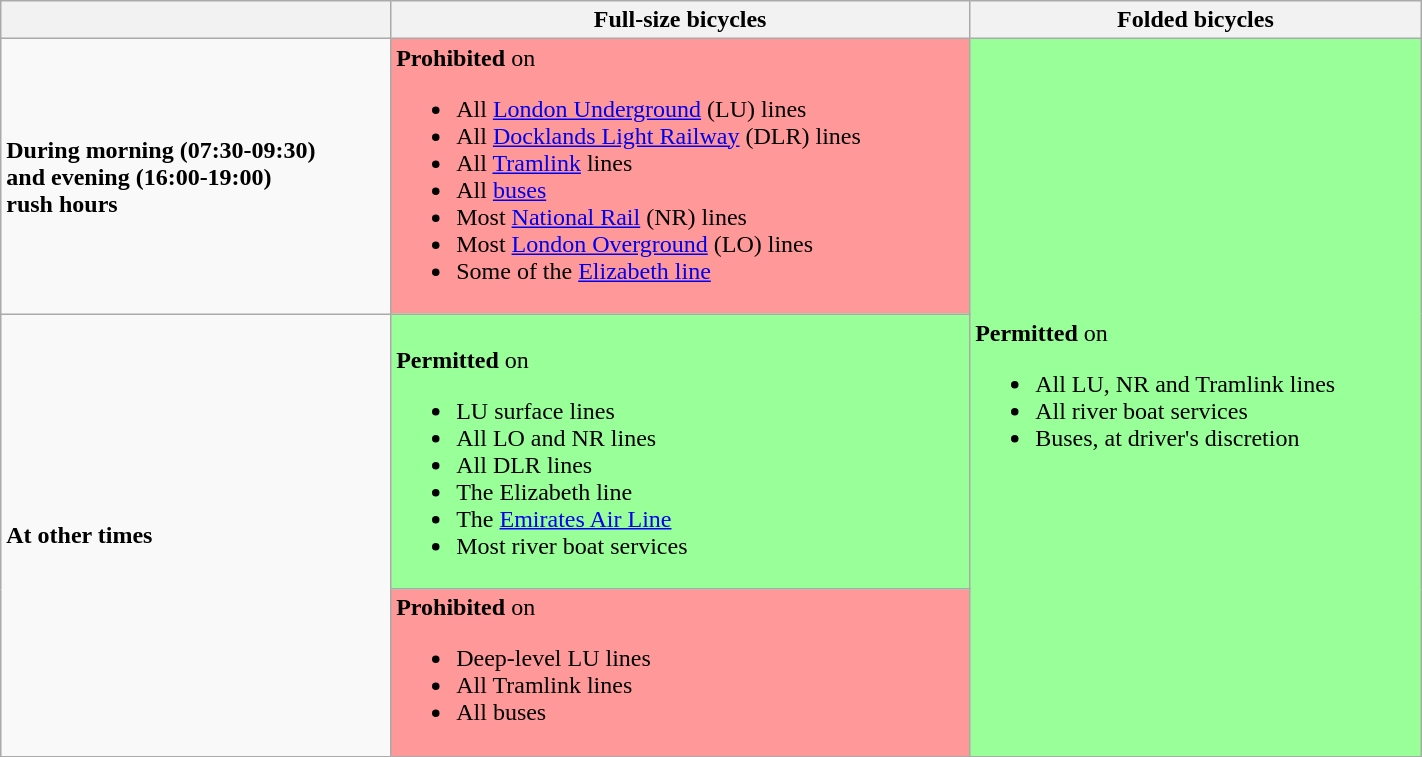<table class="wikitable" style="width: 75%; margin: 0 auto">
<tr>
<th></th>
<th>Full-size bicycles</th>
<th>Folded bicycles</th>
</tr>
<tr>
<td><strong>During morning (07:30-09:30)<br> and evening (16:00-19:00)<br>rush hours</strong></td>
<td style="background-color: #f99"><strong>Prohibited</strong> on<br><ul><li>All <a href='#'>London Underground</a> (LU) lines</li><li>All <a href='#'>Docklands Light Railway</a> (DLR) lines</li><li>All <a href='#'>Tramlink</a> lines</li><li>All <a href='#'>buses</a></li><li>Most <a href='#'>National Rail</a> (NR) lines</li><li>Most <a href='#'>London Overground</a> (LO) lines</li><li>Some of the <a href='#'>Elizabeth line</a></li></ul></td>
<td rowspan="3" style="background-color: #9f9"><strong>Permitted</strong> on<br><ul><li>All LU, NR and Tramlink lines</li><li>All river boat services</li><li>Buses, at driver's discretion</li></ul></td>
</tr>
<tr>
<td rowspan="2"><strong>At other times</strong></td>
<td style="background-color: #9f9"><br><strong>Permitted</strong> on<ul><li>LU surface lines</li><li>All LO and NR lines</li><li>All DLR lines</li><li>The Elizabeth line</li><li>The <a href='#'>Emirates Air Line</a></li><li>Most river boat services</li></ul></td>
</tr>
<tr>
<td style="background-color: #f99"><strong>Prohibited</strong> on<br><ul><li>Deep-level LU lines</li><li>All Tramlink lines</li><li>All buses</li></ul></td>
</tr>
</table>
